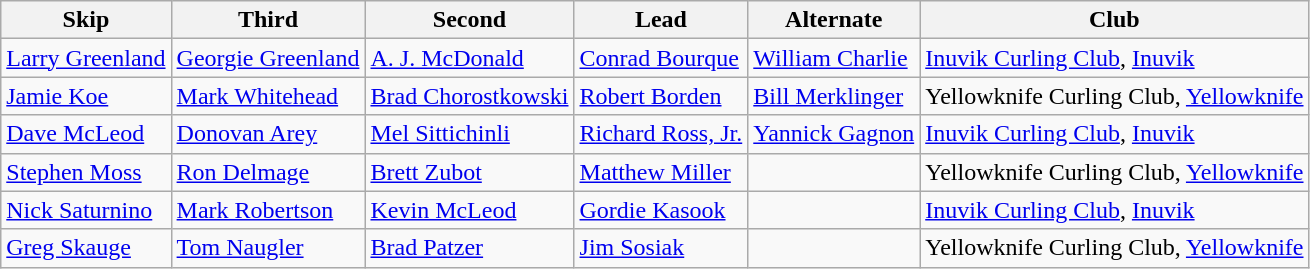<table class="wikitable">
<tr>
<th>Skip</th>
<th>Third</th>
<th>Second</th>
<th>Lead</th>
<th>Alternate</th>
<th>Club</th>
</tr>
<tr>
<td><a href='#'>Larry Greenland</a></td>
<td><a href='#'>Georgie Greenland</a></td>
<td><a href='#'>A. J. McDonald</a></td>
<td><a href='#'>Conrad Bourque</a></td>
<td><a href='#'>William Charlie</a></td>
<td><a href='#'>Inuvik Curling Club</a>, <a href='#'>Inuvik</a></td>
</tr>
<tr>
<td><a href='#'>Jamie Koe</a></td>
<td><a href='#'>Mark Whitehead</a></td>
<td><a href='#'>Brad Chorostkowski</a></td>
<td><a href='#'>Robert Borden</a></td>
<td><a href='#'>Bill Merklinger</a></td>
<td>Yellowknife Curling Club, <a href='#'>Yellowknife</a></td>
</tr>
<tr>
<td><a href='#'>Dave McLeod</a></td>
<td><a href='#'>Donovan Arey</a></td>
<td><a href='#'>Mel Sittichinli</a></td>
<td><a href='#'>Richard Ross, Jr.</a></td>
<td><a href='#'>Yannick Gagnon</a></td>
<td><a href='#'>Inuvik Curling Club</a>, <a href='#'>Inuvik</a></td>
</tr>
<tr>
<td><a href='#'>Stephen Moss</a></td>
<td><a href='#'>Ron Delmage</a></td>
<td><a href='#'>Brett Zubot</a></td>
<td><a href='#'>Matthew Miller</a></td>
<td></td>
<td>Yellowknife Curling Club, <a href='#'>Yellowknife</a></td>
</tr>
<tr>
<td><a href='#'>Nick Saturnino</a></td>
<td><a href='#'>Mark Robertson</a></td>
<td><a href='#'>Kevin McLeod</a></td>
<td><a href='#'>Gordie Kasook</a></td>
<td></td>
<td><a href='#'>Inuvik Curling Club</a>, <a href='#'>Inuvik</a></td>
</tr>
<tr>
<td><a href='#'>Greg Skauge</a></td>
<td><a href='#'>Tom Naugler</a></td>
<td><a href='#'>Brad Patzer</a></td>
<td><a href='#'>Jim Sosiak</a></td>
<td></td>
<td>Yellowknife Curling Club, <a href='#'>Yellowknife</a></td>
</tr>
</table>
